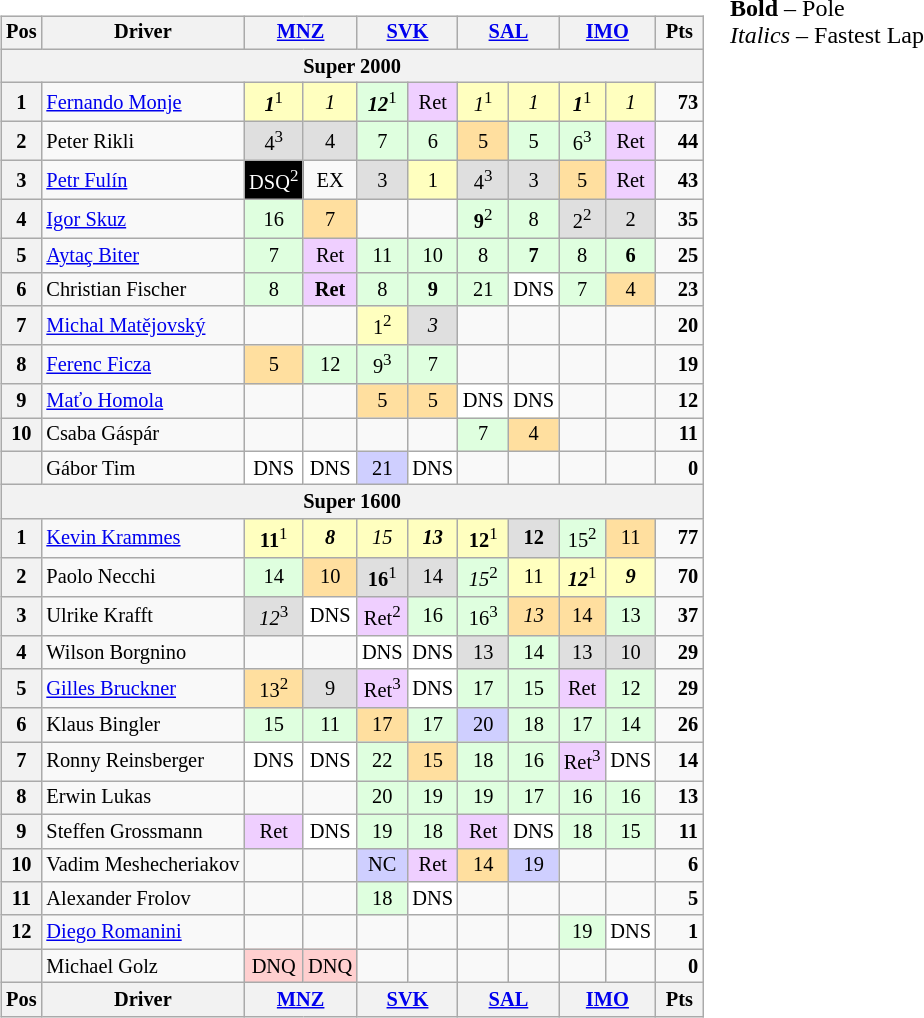<table>
<tr>
<td valign="top"><br><table align="left"| class="wikitable" style="font-size: 85%; text-align: center">
<tr valign="top">
<th valign=middle>Pos</th>
<th valign=middle>Driver</th>
<th colspan=2><a href='#'>MNZ</a><br></th>
<th colspan=2><a href='#'>SVK</a><br></th>
<th colspan=2><a href='#'>SAL</a><br></th>
<th colspan=2><a href='#'>IMO</a><br></th>
<th valign=middle> Pts </th>
</tr>
<tr>
<th colspan=11>Super 2000</th>
</tr>
<tr>
<th>1</th>
<td align="left"> <a href='#'>Fernando Monje</a></td>
<td style="background:#ffffbf;"><strong><em>1</em></strong><sup>1</sup></td>
<td style="background:#ffffbf;"><em>1</em></td>
<td style="background:#dfffdf;"><strong><em>12</em></strong><sup>1</sup></td>
<td style="background:#efcfff;">Ret</td>
<td style="background:#ffffbf;"><em>1</em><sup>1</sup></td>
<td style="background:#ffffbf;"><em>1</em></td>
<td style="background:#ffffbf;"><strong><em>1</em></strong><sup>1</sup></td>
<td style="background:#ffffbf;"><em>1</em></td>
<td align="right"><strong>73</strong></td>
</tr>
<tr>
<th>2</th>
<td align="left"> Peter Rikli</td>
<td style="background:#dfdfdf;">4<sup>3</sup></td>
<td style="background:#dfdfdf;">4</td>
<td style="background:#dfffdf;">7</td>
<td style="background:#dfffdf;">6</td>
<td style="background:#ffdf9f;">5</td>
<td style="background:#dfffdf;">5</td>
<td style="background:#dfffdf;">6<sup>3</sup></td>
<td style="background:#efcfff;">Ret</td>
<td align="right"><strong>44</strong></td>
</tr>
<tr>
<th>3</th>
<td align="left"> <a href='#'>Petr Fulín</a></td>
<td style="background:black; color:white;">DSQ<sup>2</sup></td>
<td>EX</td>
<td style="background:#dfdfdf;">3</td>
<td style="background:#ffffbf;">1</td>
<td style="background:#dfdfdf;">4<sup>3</sup></td>
<td style="background:#dfdfdf;">3</td>
<td style="background:#ffdf9f;">5</td>
<td style="background:#efcfff;">Ret</td>
<td align="right"><strong>43</strong></td>
</tr>
<tr>
<th>4</th>
<td align="left"> <a href='#'>Igor Skuz</a></td>
<td style="background:#dfffdf;">16</td>
<td style="background:#ffdf9f;">7</td>
<td></td>
<td></td>
<td style="background:#dfffdf;"><strong>9</strong><sup>2</sup></td>
<td style="background:#dfffdf;">8</td>
<td style="background:#dfdfdf;">2<sup>2</sup></td>
<td style="background:#dfdfdf;">2</td>
<td align="right"><strong>35</strong></td>
</tr>
<tr>
<th>5</th>
<td align="left"> <a href='#'>Aytaç Biter</a></td>
<td style="background:#dfffdf;">7</td>
<td style="background:#efcfff;">Ret</td>
<td style="background:#dfffdf;">11</td>
<td style="background:#dfffdf;">10</td>
<td style="background:#dfffdf;">8</td>
<td style="background:#dfffdf;"><strong>7</strong></td>
<td style="background:#dfffdf;">8</td>
<td style="background:#dfffdf;"><strong>6</strong></td>
<td align="right"><strong>25</strong></td>
</tr>
<tr>
<th>6</th>
<td align="left"> Christian Fischer</td>
<td style="background:#dfffdf;">8</td>
<td style="background:#efcfff;"><strong>Ret</strong></td>
<td style="background:#dfffdf;">8</td>
<td style="background:#dfffdf;"><strong>9</strong></td>
<td style="background:#dfffdf;">21</td>
<td style="background:#ffffff;">DNS</td>
<td style="background:#dfffdf;">7</td>
<td style="background:#ffdf9f;">4</td>
<td align="right"><strong>23</strong></td>
</tr>
<tr>
<th>7</th>
<td align="left"> <a href='#'>Michal Matějovský</a></td>
<td></td>
<td></td>
<td style="background:#ffffbf;">1<sup>2</sup></td>
<td style="background:#dfdfdf;"><em>3</em></td>
<td></td>
<td></td>
<td></td>
<td></td>
<td align="right"><strong>20</strong></td>
</tr>
<tr>
<th>8</th>
<td align="left"> <a href='#'>Ferenc Ficza</a></td>
<td style="background:#ffdf9f;">5</td>
<td style="background:#dfffdf;">12</td>
<td style="background:#dfffdf;">9<sup>3</sup></td>
<td style="background:#dfffdf;">7</td>
<td></td>
<td></td>
<td></td>
<td></td>
<td align="right"><strong>19</strong></td>
</tr>
<tr>
<th>9</th>
<td align="left"> <a href='#'>Maťo Homola</a></td>
<td></td>
<td></td>
<td style="background:#ffdf9f;">5</td>
<td style="background:#ffdf9f;">5</td>
<td style="background:#ffffff;">DNS</td>
<td style="background:#ffffff;">DNS</td>
<td></td>
<td></td>
<td align="right"><strong>12</strong></td>
</tr>
<tr>
<th>10</th>
<td align="left"> Csaba Gáspár</td>
<td></td>
<td></td>
<td></td>
<td></td>
<td style="background:#dfffdf;">7</td>
<td style="background:#ffdf9f;">4</td>
<td></td>
<td></td>
<td align="right"><strong>11</strong></td>
</tr>
<tr>
<th></th>
<td align="left"> Gábor Tim</td>
<td style="background:#ffffff;">DNS</td>
<td style="background:#ffffff;">DNS</td>
<td style="background:#cfcfff;">21</td>
<td style="background:#ffffff;">DNS</td>
<td></td>
<td></td>
<td></td>
<td></td>
<td align="right"><strong>0</strong></td>
</tr>
<tr>
<th colspan=11>Super 1600</th>
</tr>
<tr>
<th>1</th>
<td align="left"> <a href='#'>Kevin Krammes</a></td>
<td style="background:#ffffbf;"><strong>11</strong><sup>1</sup></td>
<td style="background:#ffffbf;"><strong><em>8</em></strong></td>
<td style="background:#ffffbf;"><em>15</em></td>
<td style="background:#ffffbf;"><strong><em>13</em></strong></td>
<td style="background:#ffffbf;"><strong>12</strong><sup>1</sup></td>
<td style="background:#dfdfdf;"><strong>12</strong></td>
<td style="background:#dfffdf;">15<sup>2</sup></td>
<td style="background:#ffdf9f;">11</td>
<td align="right"><strong>77</strong></td>
</tr>
<tr>
<th>2</th>
<td align="left"> Paolo Necchi</td>
<td style="background:#dfffdf;">14</td>
<td style="background:#ffdf9f;">10</td>
<td style="background:#dfdfdf;"><strong>16</strong><sup>1</sup></td>
<td style="background:#dfdfdf;">14</td>
<td style="background:#dfffdf;"><em>15</em><sup>2</sup></td>
<td style="background:#ffffbf;">11</td>
<td style="background:#ffffbf;"><strong><em>12</em></strong><sup>1</sup></td>
<td style="background:#ffffbf;"><strong><em>9</em></strong></td>
<td align="right"><strong>70</strong></td>
</tr>
<tr>
<th>3</th>
<td align="left"> Ulrike Krafft</td>
<td style="background:#dfdfdf;"><em>12</em><sup>3</sup></td>
<td style="background:#ffffff;">DNS</td>
<td style="background:#efcfff;">Ret<sup>2</sup></td>
<td style="background:#dfffdf;">16</td>
<td style="background:#dfffdf;">16<sup>3</sup></td>
<td style="background:#ffdf9f;"><em>13</em></td>
<td style="background:#ffdf9f;">14</td>
<td style="background:#dfffdf;">13</td>
<td align="right"><strong>37</strong></td>
</tr>
<tr>
<th>4</th>
<td align="left"> Wilson Borgnino</td>
<td></td>
<td></td>
<td style="background:#ffffff;">DNS</td>
<td style="background:#ffffff;">DNS</td>
<td style="background:#dfdfdf;">13</td>
<td style="background:#dfffdf;">14</td>
<td style="background:#dfdfdf;">13</td>
<td style="background:#dfdfdf;">10</td>
<td align="right"><strong>29</strong></td>
</tr>
<tr>
<th>5</th>
<td align="left"> <a href='#'>Gilles Bruckner</a></td>
<td style="background:#ffdf9f;">13<sup>2</sup></td>
<td style="background:#dfdfdf;">9</td>
<td style="background:#efcfff;">Ret<sup>3</sup></td>
<td style="background:#ffffff;">DNS</td>
<td style="background:#dfffdf;">17</td>
<td style="background:#dfffdf;">15</td>
<td style="background:#efcfff;">Ret</td>
<td style="background:#dfffdf;">12</td>
<td align="right"><strong>29</strong></td>
</tr>
<tr>
<th>6</th>
<td align="left"> Klaus Bingler</td>
<td style="background:#dfffdf;">15</td>
<td style="background:#dfffdf;">11</td>
<td style="background:#ffdf9f;">17</td>
<td style="background:#dfffdf;">17</td>
<td style="background:#cfcfff;">20</td>
<td style="background:#dfffdf;">18</td>
<td style="background:#dfffdf;">17</td>
<td style="background:#dfffdf;">14</td>
<td align="right"><strong>26</strong></td>
</tr>
<tr>
<th>7</th>
<td align="left"> Ronny Reinsberger</td>
<td style="background:#ffffff;">DNS</td>
<td style="background:#ffffff;">DNS</td>
<td style="background:#dfffdf;">22</td>
<td style="background:#ffdf9f;">15</td>
<td style="background:#dfffdf;">18</td>
<td style="background:#dfffdf;">16</td>
<td style="background:#efcfff;">Ret<sup>3</sup></td>
<td style="background:#ffffff;">DNS</td>
<td align="right"><strong>14</strong></td>
</tr>
<tr>
<th>8</th>
<td align="left"> Erwin Lukas</td>
<td></td>
<td></td>
<td style="background:#dfffdf;">20</td>
<td style="background:#dfffdf;">19</td>
<td style="background:#dfffdf;">19</td>
<td style="background:#dfffdf;">17</td>
<td style="background:#dfffdf;">16</td>
<td style="background:#dfffdf;">16</td>
<td align="right"><strong>13</strong></td>
</tr>
<tr>
<th>9</th>
<td align="left"> Steffen Grossmann</td>
<td style="background:#efcfff;">Ret</td>
<td style="background:#ffffff;">DNS</td>
<td style="background:#dfffdf;">19</td>
<td style="background:#dfffdf;">18</td>
<td style="background:#efcfff;">Ret</td>
<td style="background:#ffffff;">DNS</td>
<td style="background:#dfffdf;">18</td>
<td style="background:#dfffdf;">15</td>
<td align="right"><strong>11</strong></td>
</tr>
<tr>
<th>10</th>
<td align="left"> Vadim Meshecheriakov</td>
<td></td>
<td></td>
<td style="background:#cfcfff;">NC</td>
<td style="background:#efcfff;">Ret</td>
<td style="background:#ffdf9f;">14</td>
<td style="background:#cfcfff;">19</td>
<td></td>
<td></td>
<td align="right"><strong>6</strong></td>
</tr>
<tr>
<th>11</th>
<td align="left"> Alexander Frolov</td>
<td></td>
<td></td>
<td style="background:#dfffdf;">18</td>
<td style="background:#ffffff;">DNS</td>
<td></td>
<td></td>
<td></td>
<td></td>
<td align="right"><strong>5</strong></td>
</tr>
<tr>
<th>12</th>
<td align="left"> <a href='#'>Diego Romanini</a></td>
<td></td>
<td></td>
<td></td>
<td></td>
<td></td>
<td></td>
<td style="background:#dfffdf;">19</td>
<td style="background:#ffffff;">DNS</td>
<td align="right"><strong>1</strong></td>
</tr>
<tr>
<th></th>
<td align="left"> Michael Golz</td>
<td style="background:#ffcfcf;">DNQ</td>
<td style="background:#ffcfcf;">DNQ</td>
<td></td>
<td></td>
<td></td>
<td></td>
<td></td>
<td></td>
<td align="right"><strong>0</strong></td>
</tr>
<tr valign="top">
<th valign=middle>Pos</th>
<th valign=middle>Driver</th>
<th colspan=2><a href='#'>MNZ</a><br></th>
<th colspan=2><a href='#'>SVK</a><br></th>
<th colspan=2><a href='#'>SAL</a><br></th>
<th colspan=2><a href='#'>IMO</a><br></th>
<th valign=middle> Pts </th>
</tr>
</table>
</td>
<td valign="top"><br>
<span><strong>Bold</strong> – Pole<br>
<em>Italics</em> – Fastest Lap</span></td>
</tr>
</table>
